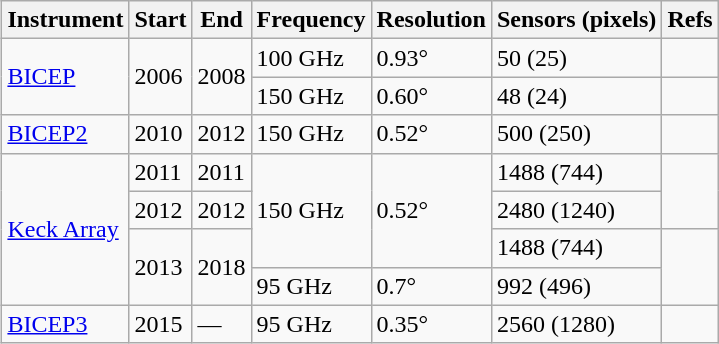<table class="wikitable" style="float: right;">
<tr>
<th>Instrument</th>
<th>Start</th>
<th>End</th>
<th>Frequency</th>
<th>Resolution</th>
<th>Sensors (pixels)</th>
<th>Refs</th>
</tr>
<tr>
<td rowspan=2><a href='#'>BICEP</a></td>
<td rowspan=2>2006</td>
<td rowspan=2>2008</td>
<td>100 GHz</td>
<td>0.93°</td>
<td>50 (25)</td>
<td></td>
</tr>
<tr>
<td>150 GHz</td>
<td>0.60°</td>
<td>48 (24)</td>
<td></td>
</tr>
<tr>
<td><a href='#'>BICEP2</a></td>
<td>2010</td>
<td>2012</td>
<td>150 GHz</td>
<td>0.52°</td>
<td>500 (250)</td>
<td></td>
</tr>
<tr>
<td rowspan=4><a href='#'>Keck Array</a></td>
<td>2011</td>
<td>2011</td>
<td rowspan=3>150 GHz</td>
<td rowspan=3>0.52°</td>
<td>1488 (744)</td>
<td rowspan=2></td>
</tr>
<tr>
<td>2012</td>
<td>2012</td>
<td>2480 (1240)</td>
</tr>
<tr>
<td rowspan=2>2013</td>
<td rowspan=2>2018</td>
<td>1488 (744)</td>
<td rowspan=2></td>
</tr>
<tr>
<td>95 GHz</td>
<td>0.7°</td>
<td>992 (496)</td>
</tr>
<tr>
<td><a href='#'>BICEP3</a></td>
<td>2015</td>
<td>—</td>
<td>95 GHz</td>
<td>0.35°</td>
<td>2560 (1280)</td>
<td></td>
</tr>
</table>
